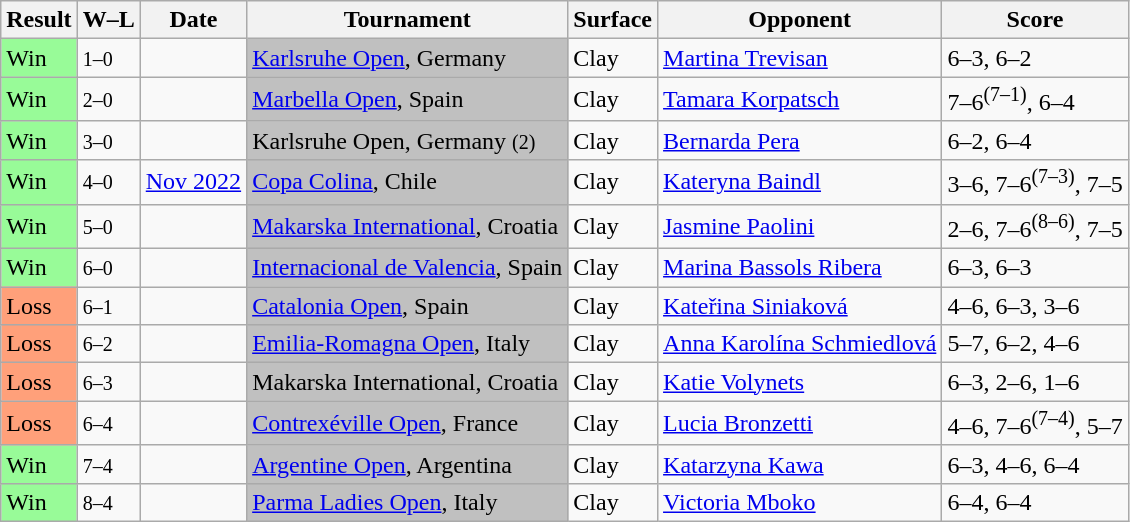<table class="sortable wikitable">
<tr>
<th>Result</th>
<th class="unsortable">W–L</th>
<th>Date</th>
<th>Tournament</th>
<th>Surface</th>
<th>Opponent</th>
<th class="unsortable">Score</th>
</tr>
<tr>
<td bgcolor=98FB98>Win</td>
<td><small>1–0</small></td>
<td><a href='#'></a></td>
<td bgcolor=silver><a href='#'>Karlsruhe Open</a>, Germany</td>
<td>Clay</td>
<td> <a href='#'>Martina Trevisan</a></td>
<td>6–3, 6–2</td>
</tr>
<tr>
<td bgcolor=98FB98>Win</td>
<td><small>2–0</small></td>
<td><a href='#'></a></td>
<td bgcolor=silver><a href='#'>Marbella Open</a>, Spain</td>
<td>Clay</td>
<td> <a href='#'>Tamara Korpatsch</a></td>
<td>7–6<sup>(7–1)</sup>, 6–4</td>
</tr>
<tr>
<td bgcolor=98FB98>Win</td>
<td><small>3–0</small></td>
<td><a href='#'></a></td>
<td bgcolor=silver>Karlsruhe Open, Germany <small>(2)</small></td>
<td>Clay</td>
<td> <a href='#'>Bernarda Pera</a></td>
<td>6–2, 6–4</td>
</tr>
<tr>
<td bgcolor=98FB98>Win</td>
<td><small>4–0</small></td>
<td><a href='#'>Nov 2022</a></td>
<td bgcolor=silver><a href='#'>Copa Colina</a>, Chile</td>
<td>Clay</td>
<td> <a href='#'>Kateryna Baindl</a></td>
<td>3–6, 7–6<sup>(7–3)</sup>, 7–5</td>
</tr>
<tr>
<td style="background:#98fb98;">Win</td>
<td><small>5–0</small></td>
<td><a href='#'></a></td>
<td bgcolor=silver><a href='#'>Makarska International</a>, Croatia</td>
<td>Clay</td>
<td> <a href='#'>Jasmine Paolini</a></td>
<td>2–6, 7–6<sup>(8–6)</sup>, 7–5</td>
</tr>
<tr>
<td style="background:#98fb98;">Win</td>
<td><small>6–0</small></td>
<td><a href='#'></a></td>
<td bgcolor=silver><a href='#'>Internacional de Valencia</a>, Spain</td>
<td>Clay</td>
<td> <a href='#'>Marina Bassols Ribera</a></td>
<td>6–3, 6–3</td>
</tr>
<tr>
<td style=background:#ffa07a>Loss</td>
<td><small>6–1</small></td>
<td><a href='#'></a></td>
<td style="background:silver;"><a href='#'>Catalonia Open</a>, Spain</td>
<td>Clay</td>
<td> <a href='#'>Kateřina Siniaková</a></td>
<td>4–6, 6–3, 3–6</td>
</tr>
<tr>
<td style=background:#ffa07a>Loss</td>
<td><small>6–2</small></td>
<td><a href='#'></a></td>
<td style="background:silver;"><a href='#'>Emilia-Romagna Open</a>, Italy</td>
<td>Clay</td>
<td> <a href='#'>Anna Karolína Schmiedlová</a></td>
<td>5–7, 6–2, 4–6</td>
</tr>
<tr>
<td style=background:#ffa07a>Loss</td>
<td><small>6–3</small></td>
<td><a href='#'></a></td>
<td bgcolor=silver>Makarska International, Croatia</td>
<td>Clay</td>
<td> <a href='#'>Katie Volynets</a></td>
<td>6–3, 2–6, 1–6</td>
</tr>
<tr>
<td style=background:#ffa07a>Loss</td>
<td><small>6–4</small></td>
<td><a href='#'></a></td>
<td style=background:silver><a href='#'>Contrexéville Open</a>, France</td>
<td>Clay</td>
<td> <a href='#'>Lucia Bronzetti</a></td>
<td>4–6, 7–6<sup>(7–4)</sup>, 5–7</td>
</tr>
<tr>
<td bgcolor=98FB98>Win</td>
<td><small>7–4</small></td>
<td><a href='#'></a></td>
<td bgcolor=silver><a href='#'>Argentine Open</a>, Argentina</td>
<td>Clay</td>
<td> <a href='#'>Katarzyna Kawa</a></td>
<td>6–3, 4–6, 6–4</td>
</tr>
<tr>
<td bgcolor=98FB98>Win</td>
<td><small>8–4</small></td>
<td><a href='#'></a></td>
<td bgcolor=silver><a href='#'>Parma Ladies Open</a>, Italy</td>
<td>Clay</td>
<td> <a href='#'>Victoria Mboko</a></td>
<td>6–4, 6–4</td>
</tr>
</table>
